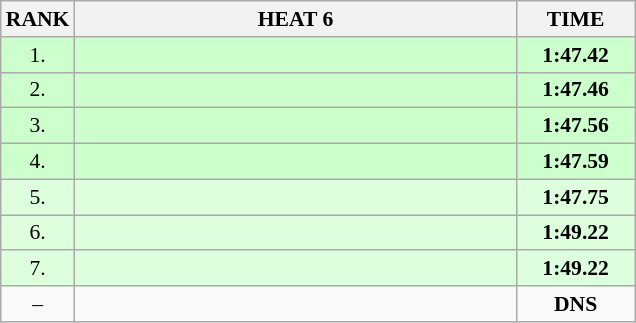<table class="wikitable" style="border-collapse: collapse; font-size: 90%;">
<tr>
<th>RANK</th>
<th style="width: 20em">HEAT 6</th>
<th style="width: 5em">TIME</th>
</tr>
<tr style="background:#ccffcc;">
<td align="center">1.</td>
<td></td>
<td align="center"><strong>1:47.42</strong></td>
</tr>
<tr style="background:#ccffcc;">
<td align="center">2.</td>
<td></td>
<td align="center"><strong>1:47.46</strong></td>
</tr>
<tr style="background:#ccffcc;">
<td align="center">3.</td>
<td></td>
<td align="center"><strong>1:47.56</strong></td>
</tr>
<tr style="background:#ccffcc;">
<td align="center">4.</td>
<td></td>
<td align="center"><strong>1:47.59</strong></td>
</tr>
<tr style="background:#ddffdd;">
<td align="center">5.</td>
<td></td>
<td align="center"><strong>1:47.75</strong></td>
</tr>
<tr style="background:#ddffdd;">
<td align="center">6.</td>
<td></td>
<td align="center"><strong>1:49.22</strong></td>
</tr>
<tr style="background:#ddffdd;">
<td align="center">7.</td>
<td></td>
<td align="center"><strong>1:49.22</strong></td>
</tr>
<tr>
<td align="center">–</td>
<td></td>
<td align="center"><strong>DNS</strong></td>
</tr>
</table>
